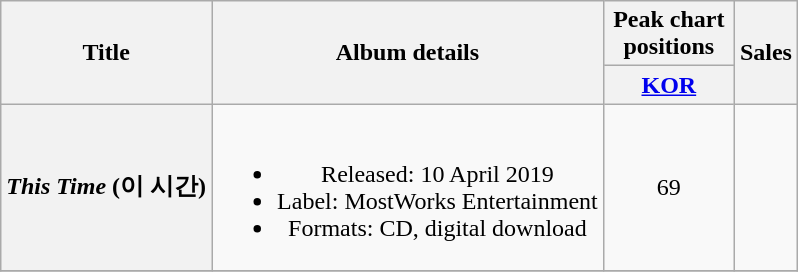<table class="wikitable plainrowheaders" style="text-align:center;">
<tr>
<th scope="col" rowspan="2">Title</th>
<th scope="col" rowspan="2">Album details</th>
<th scope="col" colspan="1" style="width:5em;">Peak chart positions</th>
<th scope="col" rowspan="2">Sales</th>
</tr>
<tr>
<th><a href='#'>KOR</a><br></th>
</tr>
<tr>
<th scope="row"><em>This Time</em> (이 시간)</th>
<td><br><ul><li>Released: 10 April 2019</li><li>Label: MostWorks Entertainment</li><li>Formats: CD, digital download</li></ul></td>
<td>69</td>
<td></td>
</tr>
<tr>
</tr>
</table>
